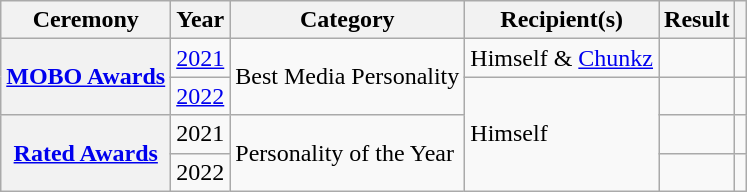<table class="wikitable plainrowheaders sortable">
<tr>
<th scope="col">Ceremony</th>
<th scope="col">Year</th>
<th scope="col">Category</th>
<th scope="col">Recipient(s)</th>
<th scope="col">Result</th>
<th class="unsortable" scope="col"></th>
</tr>
<tr>
<th scope="row" rowspan="2"><a href='#'>MOBO Awards</a></th>
<td><a href='#'>2021</a></td>
<td rowspan="2">Best Media Personality</td>
<td>Himself & <a href='#'>Chunkz</a></td>
<td></td>
<td align="center"></td>
</tr>
<tr>
<td><a href='#'>2022</a></td>
<td rowspan="3">Himself</td>
<td></td>
<td align="center"></td>
</tr>
<tr>
<th scope="row" rowspan="2"><a href='#'>Rated Awards</a></th>
<td>2021</td>
<td rowspan="2">Personality of the Year</td>
<td></td>
<td align="center"></td>
</tr>
<tr>
<td>2022</td>
<td></td>
<td align="center"></td>
</tr>
</table>
